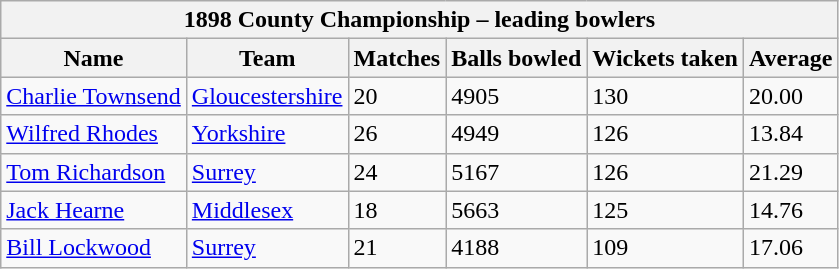<table class="wikitable">
<tr>
<th bgcolor="#efefef" colspan="6">1898 County Championship – leading bowlers</th>
</tr>
<tr bgcolor="#efefef">
<th>Name</th>
<th>Team</th>
<th>Matches</th>
<th>Balls bowled</th>
<th>Wickets taken</th>
<th>Average</th>
</tr>
<tr>
<td><a href='#'>Charlie Townsend</a></td>
<td><a href='#'>Gloucestershire</a></td>
<td>20</td>
<td>4905</td>
<td>130</td>
<td>20.00</td>
</tr>
<tr>
<td><a href='#'>Wilfred Rhodes</a></td>
<td><a href='#'>Yorkshire</a></td>
<td>26</td>
<td>4949</td>
<td>126</td>
<td>13.84</td>
</tr>
<tr>
<td><a href='#'>Tom Richardson</a></td>
<td><a href='#'>Surrey</a></td>
<td>24</td>
<td>5167</td>
<td>126</td>
<td>21.29</td>
</tr>
<tr>
<td><a href='#'>Jack Hearne</a></td>
<td><a href='#'>Middlesex</a></td>
<td>18</td>
<td>5663</td>
<td>125</td>
<td>14.76</td>
</tr>
<tr>
<td><a href='#'>Bill Lockwood</a></td>
<td><a href='#'>Surrey</a></td>
<td>21</td>
<td>4188</td>
<td>109</td>
<td>17.06</td>
</tr>
</table>
